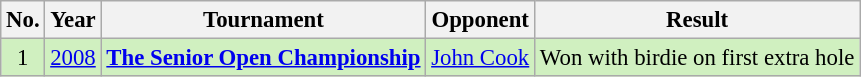<table class="wikitable" style="font-size:95%;">
<tr>
<th>No.</th>
<th>Year</th>
<th>Tournament</th>
<th>Opponent</th>
<th>Result</th>
</tr>
<tr style="background:#D0F0C0;">
<td align=center>1</td>
<td><a href='#'>2008</a></td>
<td><strong><a href='#'>The Senior Open Championship</a></strong></td>
<td> <a href='#'>John Cook</a></td>
<td>Won with birdie on first extra hole</td>
</tr>
</table>
